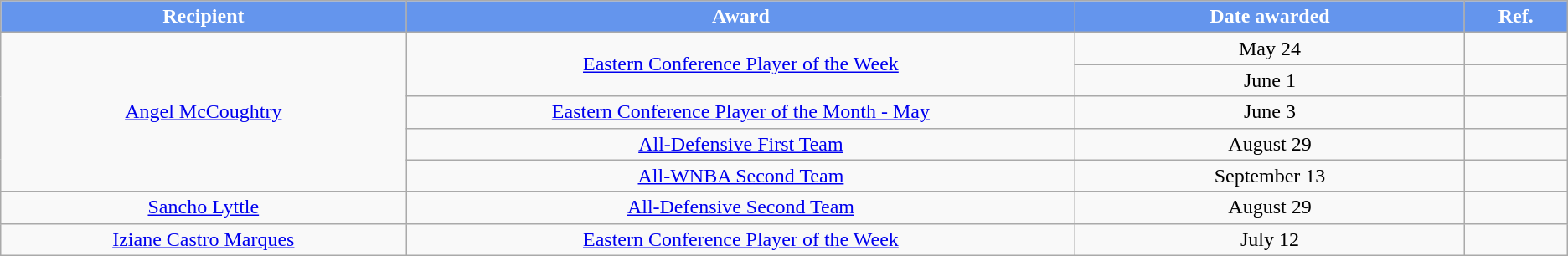<table class="wikitable sortable sortable" style="text-align: center">
<tr>
<th style="background:#6495ED;color:white"; width="5%">Recipient</th>
<th style="background:#6495ED;color:white"; width="9%">Award</th>
<th style="background:#6495ED;color:white"; width="5%">Date awarded</th>
<th style="background:#6495ED;color:white"; width="1%" class="unsortable">Ref.</th>
</tr>
<tr>
<td rowspan=5><a href='#'>Angel McCoughtry</a></td>
<td rowspan=2><a href='#'>Eastern Conference Player of the Week</a></td>
<td>May 24</td>
<td></td>
</tr>
<tr>
<td>June 1</td>
<td></td>
</tr>
<tr>
<td><a href='#'>Eastern Conference Player of the Month - May</a></td>
<td>June 3</td>
<td></td>
</tr>
<tr>
<td><a href='#'>All-Defensive First Team</a></td>
<td>August 29</td>
<td></td>
</tr>
<tr>
<td><a href='#'>All-WNBA Second Team</a></td>
<td>September 13</td>
<td></td>
</tr>
<tr>
<td><a href='#'>Sancho Lyttle</a></td>
<td><a href='#'>All-Defensive Second Team</a></td>
<td>August 29</td>
<td></td>
</tr>
<tr>
<td><a href='#'>Iziane Castro Marques</a></td>
<td><a href='#'>Eastern Conference Player of the Week</a></td>
<td>July 12</td>
<td></td>
</tr>
</table>
